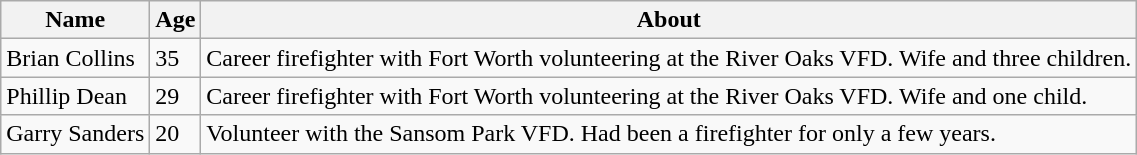<table class="wikitable">
<tr>
<th>Name</th>
<th>Age</th>
<th>About</th>
</tr>
<tr>
<td>Brian Collins</td>
<td>35</td>
<td>Career firefighter with Fort Worth volunteering at the River Oaks VFD. Wife and three children.</td>
</tr>
<tr>
<td>Phillip Dean</td>
<td>29</td>
<td>Career firefighter with Fort Worth volunteering at the River Oaks VFD. Wife and one child.</td>
</tr>
<tr>
<td>Garry Sanders</td>
<td>20</td>
<td>Volunteer with the Sansom Park VFD. Had been a firefighter for only a few years.</td>
</tr>
</table>
